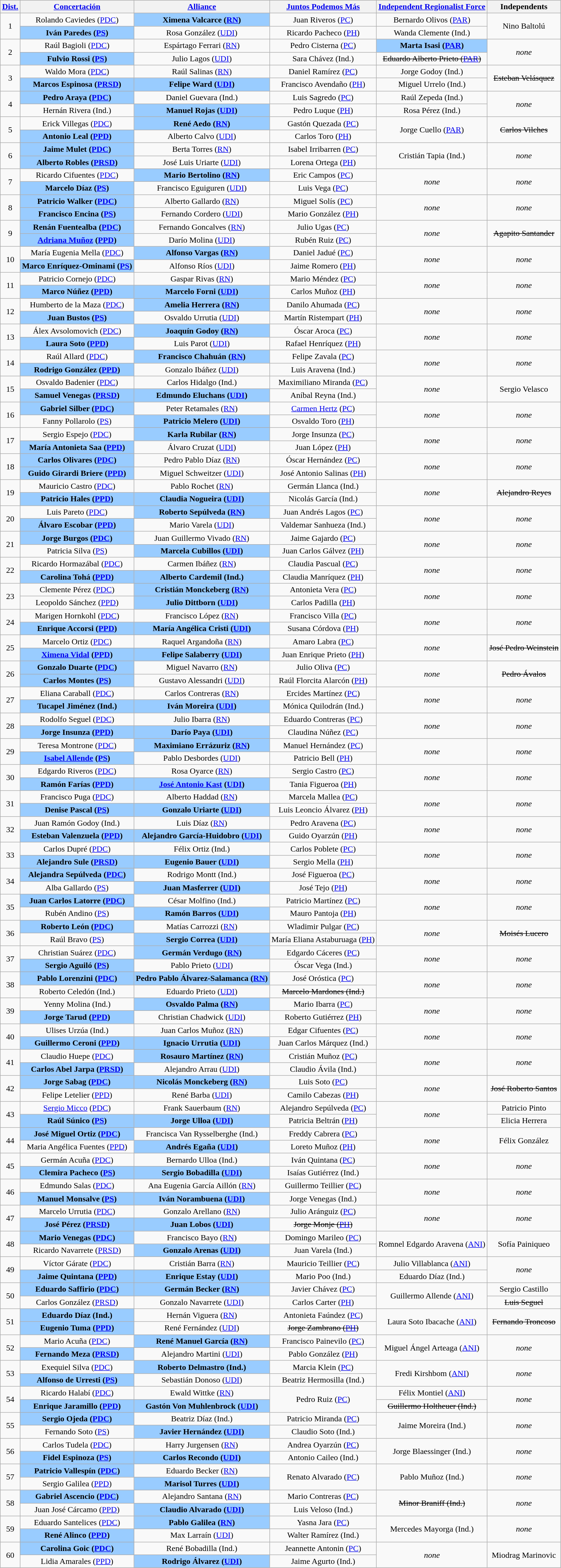<table class="wikitable" style="text-align:center">
<tr bgcolor="#ececec">
<th><a href='#'>Dist.</a></th>
<th><a href='#'>Concertación</a></th>
<th><a href='#'>Alliance</a></th>
<th><a href='#'>Juntos Podemos Más</a></th>
<th><a href='#'>Independent Regionalist Force</a></th>
<th>Independents</th>
</tr>
<tr>
<td rowspan=2>1</td>
<td>Rolando Caviedes (<a href='#'>PDC</a>)</td>
<th style="background: #9cf">Ximena Valcarce (<a href='#'>RN</a>)</th>
<td>Juan Riveros (<a href='#'>PC</a>)</td>
<td>Bernardo Olivos (<a href='#'>PAR</a>)</td>
<td rowspan=2>Nino Baltolú</td>
</tr>
<tr>
<th style="background: #9cf"> Iván Paredes (<a href='#'>PS</a>)</th>
<td> Rosa González (<a href='#'>UDI</a>)</td>
<td>Ricardo Pacheco (<a href='#'>PH</a>)</td>
<td>Wanda Clemente (Ind.)</td>
</tr>
<tr>
<td rowspan=2>2</td>
<td>Raúl Bagioli (<a href='#'>PDC</a>)</td>
<td>Espártago Ferrari (<a href='#'>RN</a>)</td>
<td>Pedro Cisterna (<a href='#'>PC</a>)</td>
<th style="background: #9cf">Marta Isasi (<a href='#'>PAR</a>)</th>
<td rowspan=2><em>none</em></td>
</tr>
<tr>
<th style="background: #9cf"> Fulvio Rossi (<a href='#'>PS</a>)</th>
<td>Julio Lagos (<a href='#'>UDI</a>)</td>
<td>Sara Chávez (Ind.)</td>
<td><s>Eduardo Alberto Prieto (<a href='#'>PAR</a>)</s></td>
</tr>
<tr>
<td rowspan=2>3</td>
<td> Waldo Mora (<a href='#'>PDC</a>)</td>
<td>Raúl Salinas (<a href='#'>RN</a>)</td>
<td>Daniel Ramírez (<a href='#'>PC</a>)</td>
<td>Jorge Godoy (Ind.)</td>
<td rowspan=2><s>Esteban Velásquez</s></td>
</tr>
<tr>
<th style="background: #9cf">Marcos Espinosa (<a href='#'>PRSD</a>)</th>
<th style="background: #9cf">Felipe Ward (<a href='#'>UDI</a>)</th>
<td>Francisco Avendaño (<a href='#'>PH</a>)</td>
<td>Miguel Urrelo (Ind.)</td>
</tr>
<tr>
<td rowspan=2>4</td>
<th style="background: #9cf"> Pedro Araya (<a href='#'>PDC</a>)</th>
<td>Daniel Guevara (Ind.)</td>
<td>Luis Sagredo (<a href='#'>PC</a>)</td>
<td>Raúl Zepeda (Ind.)</td>
<td rowspan=2><em>none</em></td>
</tr>
<tr>
<td>Hernán Rivera (Ind.)</td>
<th style="background: #9cf"> Manuel Rojas (<a href='#'>UDI</a>)</th>
<td>Pedro Luque (<a href='#'>PH</a>)</td>
<td>Rosa Pérez (Ind.)</td>
</tr>
<tr>
<td rowspan=2>5</td>
<td>Erick Villegas (<a href='#'>PDC</a>)</td>
<th style="background: #9cf">René Aedo (<a href='#'>RN</a>)</th>
<td>Gastón Quezada (<a href='#'>PC</a>)</td>
<td rowspan=2>Jorge Cuello (<a href='#'>PAR</a>)</td>
<td rowspan=2><s>Carlos Vilches</s></td>
</tr>
<tr>
<th style="background: #9cf"> Antonio Leal (<a href='#'>PPD</a>)</th>
<td>Alberto Calvo (<a href='#'>UDI</a>)</td>
<td>Carlos Toro (<a href='#'>PH</a>)</td>
</tr>
<tr>
<td rowspan=2>6</td>
<th style="background: #9cf"> Jaime Mulet (<a href='#'>PDC</a>)</th>
<td>Berta Torres (<a href='#'>RN</a>)</td>
<td>Isabel Irribarren (<a href='#'>PC</a>)</td>
<td rowspan=2>Cristián Tapia (Ind.)</td>
<td rowspan=2><em>none</em></td>
</tr>
<tr>
<th style="background: #9cf"> Alberto Robles (<a href='#'>PRSD</a>)</th>
<td>José Luis Uriarte (<a href='#'>UDI</a>)</td>
<td>Lorena Ortega (<a href='#'>PH</a>)</td>
</tr>
<tr>
<td rowspan=2>7</td>
<td>Ricardo Cifuentes (<a href='#'>PDC</a>)</td>
<th style="background: #9cf"> Mario Bertolino (<a href='#'>RN</a>)</th>
<td>Eric Campos (<a href='#'>PC</a>)</td>
<td rowspan=2><em>none</em></td>
<td rowspan=2><em>none</em></td>
</tr>
<tr>
<th style="background: #9cf">Marcelo Díaz (<a href='#'>PS</a>)</th>
<td>Francisco Eguiguren (<a href='#'>UDI</a>)</td>
<td>Luis Vega (<a href='#'>PC</a>)</td>
</tr>
<tr>
<td rowspan=2>8</td>
<th style="background: #9cf"> Patricio Walker (<a href='#'>PDC</a>)</th>
<td>Alberto Gallardo (<a href='#'>RN</a>)</td>
<td>Miguel Solís (<a href='#'>PC</a>)</td>
<td rowspan=2><em>none</em></td>
<td rowspan=2><em>none</em></td>
</tr>
<tr>
<th style="background: #9cf"> Francisco Encina (<a href='#'>PS</a>)</th>
<td>Fernando Cordero (<a href='#'>UDI</a>)</td>
<td>Mario González (<a href='#'>PH</a>)</td>
</tr>
<tr>
<td rowspan=2>9</td>
<th style="background: #9cf">Renán Fuentealba (<a href='#'>PDC</a>)</th>
<td>Fernando Goncalves (<a href='#'>RN</a>)</td>
<td>Julio Ugas (<a href='#'>PC</a>)</td>
<td rowspan=2><em>none</em></td>
<td rowspan=2><s>Agapito Santander</s></td>
</tr>
<tr>
<th style="background: #9cf"> <a href='#'>Adriana Muñoz</a> (<a href='#'>PPD</a>)</th>
<td> Darío Molina (<a href='#'>UDI</a>)</td>
<td>Rubén Ruiz (<a href='#'>PC</a>)</td>
</tr>
<tr>
<td rowspan=2>10</td>
<td> María Eugenia Mella (<a href='#'>PDC</a>)</td>
<th style="background: #9cf"> Alfonso Vargas (<a href='#'>RN</a>)</th>
<td>Daniel Jadué (<a href='#'>PC</a>)</td>
<td rowspan=2><em>none</em></td>
<td rowspan=2><em>none</em></td>
</tr>
<tr>
<th style="background: #9cf">Marco Enríquez-Ominami (<a href='#'>PS</a>)</th>
<td>Alfonso Ríos (<a href='#'>UDI</a>)</td>
<td>Jaime Romero (<a href='#'>PH</a>)</td>
</tr>
<tr>
<td rowspan=2>11</td>
<td> Patricio Cornejo (<a href='#'>PDC</a>)</td>
<td>Gaspar Rivas (<a href='#'>RN</a>)</td>
<td>Mario Méndez (<a href='#'>PC</a>)</td>
<td rowspan=2><em>none</em></td>
<td rowspan=2><em>none</em></td>
</tr>
<tr>
<th style="background: #9cf">Marco Núñez (<a href='#'>PPD</a>)</th>
<th style="background: #9cf"> Marcelo Forni (<a href='#'>UDI</a>)</th>
<td>Carlos Muñoz (<a href='#'>PH</a>)</td>
</tr>
<tr>
<td rowspan=2>12</td>
<td>Humberto de la Maza (<a href='#'>PDC</a>)</td>
<th style="background: #9cf">Amelia Herrera (<a href='#'>RN</a>)</th>
<td>Danilo Ahumada (<a href='#'>PC</a>)</td>
<td rowspan=2><em>none</em></td>
<td rowspan=2><em>none</em></td>
</tr>
<tr>
<th style="background: #9cf"> Juan Bustos (<a href='#'>PS</a>)</th>
<td>Osvaldo Urrutia (<a href='#'>UDI</a>)</td>
<td>Martín Ristempart (<a href='#'>PH</a>)</td>
</tr>
<tr>
<td rowspan=2>13</td>
<td>Álex Avsolomovich (<a href='#'>PDC</a>)</td>
<th style="background: #9cf">Joaquín Godoy (<a href='#'>RN</a>)</th>
<td>Óscar Aroca (<a href='#'>PC</a>)</td>
<td rowspan=2><em>none</em></td>
<td rowspan=2><em>none</em></td>
</tr>
<tr>
<th style="background: #9cf"> Laura Soto (<a href='#'>PPD</a>)</th>
<td>Luis Parot (<a href='#'>UDI</a>)</td>
<td>Rafael Henríquez (<a href='#'>PH</a>)</td>
</tr>
<tr>
<td rowspan=2>14</td>
<td>Raúl Allard (<a href='#'>PDC</a>)</td>
<th style="background: #9cf">Francisco Chahuán (<a href='#'>RN</a>)</th>
<td>Felipe Zavala (<a href='#'>PC</a>)</td>
<td rowspan=2><em>none</em></td>
<td rowspan=2><em>none</em></td>
</tr>
<tr>
<th style="background: #9cf"> Rodrigo González (<a href='#'>PPD</a>)</th>
<td> Gonzalo Ibáñez (<a href='#'>UDI</a>)</td>
<td>Luis Aravena (Ind.)</td>
</tr>
<tr>
<td rowspan=2>15</td>
<td>Osvaldo Badenier (<a href='#'>PDC</a>)</td>
<td> Carlos Hidalgo (Ind.)</td>
<td>Maximiliano Miranda (<a href='#'>PC</a>)</td>
<td rowspan=2><em>none</em></td>
<td rowspan=2>Sergio Velasco</td>
</tr>
<tr>
<th style="background: #9cf"> Samuel Venegas (<a href='#'>PRSD</a>)</th>
<th style="background: #9cf">Edmundo Eluchans (<a href='#'>UDI</a>)</th>
<td>Aníbal Reyna (Ind.)</td>
</tr>
<tr>
<td rowspan=2>16</td>
<th style="background: #9cf">Gabriel Silber (<a href='#'>PDC</a>)</th>
<td>Peter Retamales (<a href='#'>RN</a>)</td>
<td><a href='#'>Carmen Hertz</a> (<a href='#'>PC</a>)</td>
<td rowspan=2><em>none</em></td>
<td rowspan=2><em>none</em></td>
</tr>
<tr>
<td>Fanny Pollarolo (<a href='#'>PS</a>)</td>
<th style="background: #9cf"> Patricio Melero (<a href='#'>UDI</a>)</th>
<td>Osvaldo Toro (<a href='#'>PH</a>)</td>
</tr>
<tr>
<td rowspan=2>17</td>
<td>Sergio Espejo (<a href='#'>PDC</a>)</td>
<th style="background: #9cf">Karla Rubilar (<a href='#'>RN</a>)</th>
<td>Jorge Insunza (<a href='#'>PC</a>)</td>
<td rowspan=2><em>none</em></td>
<td rowspan=2><em>none</em></td>
</tr>
<tr>
<th style="background: #9cf"> María Antonieta Saa (<a href='#'>PPD</a>)</th>
<td>Álvaro Cruzat (<a href='#'>UDI</a>)</td>
<td>Juan López (<a href='#'>PH</a>)</td>
</tr>
<tr>
<td rowspan=2>18</td>
<th style="background: #9cf"> Carlos Olivares (<a href='#'>PDC</a>)</th>
<td>Pedro Pablo Díaz (<a href='#'>RN</a>)</td>
<td>Óscar Hernández (<a href='#'>PC</a>)</td>
<td rowspan=2><em>none</em></td>
<td rowspan=2><em>none</em></td>
</tr>
<tr>
<th style="background: #9cf">Guido Girardi Briere (<a href='#'>PPD</a>)</th>
<td>Miguel Schweitzer (<a href='#'>UDI</a>)</td>
<td>José Antonio Salinas (<a href='#'>PH</a>)</td>
</tr>
<tr>
<td rowspan=2>19</td>
<td>Mauricio Castro (<a href='#'>PDC</a>)</td>
<td>Pablo Rochet (<a href='#'>RN</a>)</td>
<td>Germán Llanca (Ind.)</td>
<td rowspan=2><em>none</em></td>
<td rowspan=2><s>Alejandro Reyes</s></td>
</tr>
<tr>
<th style="background: #9cf"> Patricio Hales (<a href='#'>PPD</a>)</th>
<th style="background: #9cf">Claudia Nogueira (<a href='#'>UDI</a>)</th>
<td>Nicolás García (Ind.)</td>
</tr>
<tr>
<td rowspan=2>20</td>
<td>Luis Pareto (<a href='#'>PDC</a>)</td>
<th style="background: #9cf">Roberto Sepúlveda (<a href='#'>RN</a>)</th>
<td>Juan Andrés Lagos (<a href='#'>PC</a>)</td>
<td rowspan=2><em>none</em></td>
<td rowspan=2><em>none</em></td>
</tr>
<tr>
<th style="background: #9cf">Álvaro Escobar (<a href='#'>PPD</a>)</th>
<td> Mario Varela (<a href='#'>UDI</a>)</td>
<td>Valdemar Sanhueza (Ind.)</td>
</tr>
<tr>
<td rowspan=2>21</td>
<th style="background: #9cf"> Jorge Burgos (<a href='#'>PDC</a>)</th>
<td>Juan Guillermo Vivado (<a href='#'>RN</a>)</td>
<td>Jaime Gajardo (<a href='#'>PC</a>)</td>
<td rowspan=2><em>none</em></td>
<td rowspan=2><em>none</em></td>
</tr>
<tr>
<td>Patricia Silva (<a href='#'>PS</a>)</td>
<th style="background: #9cf"> Marcela Cubillos (<a href='#'>UDI</a>)</th>
<td>Juan Carlos Gálvez (<a href='#'>PH</a>)</td>
</tr>
<tr>
<td rowspan=2>22</td>
<td>Ricardo Hormazábal (<a href='#'>PDC</a>)</td>
<td>Carmen Ibáñez (<a href='#'>RN</a>)</td>
<td>Claudia Pascual (<a href='#'>PC</a>)</td>
<td rowspan=2><em>none</em></td>
<td rowspan=2><em>none</em></td>
</tr>
<tr>
<th style="background: #9cf"> Carolina Tohá (<a href='#'>PPD</a>)</th>
<th style="background: #9cf"> Alberto Cardemil (Ind.)</th>
<td>Claudia Manríquez (<a href='#'>PH</a>)</td>
</tr>
<tr>
<td rowspan=2>23</td>
<td>Clemente Pérez (<a href='#'>PDC</a>)</td>
<th style="background: #9cf">Cristián Monckeberg (<a href='#'>RN</a>)</th>
<td>Antonieta Vera (<a href='#'>PC</a>)</td>
<td rowspan=2><em>none</em></td>
<td rowspan=2><em>none</em></td>
</tr>
<tr>
<td>Leopoldo Sánchez (<a href='#'>PPD</a>)</td>
<th style="background: #9cf"> Julio Dittborn (<a href='#'>UDI</a>)</th>
<td>Carlos Padilla (<a href='#'>PH</a>)</td>
</tr>
<tr>
<td rowspan=2>24</td>
<td>Marigen Hornkohl (<a href='#'>PDC</a>)</td>
<td>Francisco López (<a href='#'>RN</a>)</td>
<td>Francisco Villa (<a href='#'>PC</a>)</td>
<td rowspan=2><em>none</em></td>
<td rowspan=2><em>none</em></td>
</tr>
<tr>
<th style="background: #9cf"> Enrique Accorsi (<a href='#'>PPD</a>)</th>
<th style="background: #9cf"> María Angélica Cristi (<a href='#'>UDI</a>)</th>
<td>Susana Córdova (<a href='#'>PH</a>)</td>
</tr>
<tr>
<td rowspan=2>25</td>
<td>Marcelo Ortiz (<a href='#'>PDC</a>)</td>
<td>Raquel Argandoña (<a href='#'>RN</a>)</td>
<td>Amaro Labra (<a href='#'>PC</a>)</td>
<td rowspan=2><em>none</em></td>
<td rowspan=2><s>José Pedro Weinstein</s></td>
</tr>
<tr>
<th style="background: #9cf"> <a href='#'>Ximena Vidal</a> (<a href='#'>PPD</a>)</th>
<th style="background: #9cf"> Felipe Salaberry (<a href='#'>UDI</a>)</th>
<td>Juan Enrique Prieto (<a href='#'>PH</a>)</td>
</tr>
<tr>
<td rowspan=2>26</td>
<th style="background: #9cf">Gonzalo Duarte (<a href='#'>PDC</a>)</th>
<td>Miguel Navarro (<a href='#'>RN</a>)</td>
<td>Julio Oliva (<a href='#'>PC</a>)</td>
<td rowspan=2><em>none</em></td>
<td rowspan=2><s>Pedro Ávalos</s></td>
</tr>
<tr>
<th style="background: #9cf"> Carlos Montes (<a href='#'>PS</a>)</th>
<td>Gustavo Alessandri (<a href='#'>UDI</a>)</td>
<td>Raúl Florcita Alarcón (<a href='#'>PH</a>)</td>
</tr>
<tr>
<td rowspan=2>27</td>
<td> Eliana Caraball (<a href='#'>PDC</a>)</td>
<td>Carlos Contreras (<a href='#'>RN</a>)</td>
<td>Ercides Martínez (<a href='#'>PC</a>)</td>
<td rowspan=2><em>none</em></td>
<td rowspan=2><em>none</em></td>
</tr>
<tr>
<th style="background: #9cf">Tucapel Jiménez (Ind.)</th>
<th style="background: #9cf"> Iván Moreira (<a href='#'>UDI</a>)</th>
<td>Mónica Quilodrán (Ind.)</td>
</tr>
<tr>
<td rowspan=2>28</td>
<td> Rodolfo Seguel (<a href='#'>PDC</a>)</td>
<td>Julio Ibarra (<a href='#'>RN</a>)</td>
<td>Eduardo Contreras (<a href='#'>PC</a>)</td>
<td rowspan=2><em>none</em></td>
<td rowspan=2><em>none</em></td>
</tr>
<tr>
<th style="background: #9cf">Jorge Insunza (<a href='#'>PPD</a>)</th>
<th style="background: #9cf"> Darío Paya (<a href='#'>UDI</a>)</th>
<td>Claudina Núñez (<a href='#'>PC</a>)</td>
</tr>
<tr>
<td rowspan=2>29</td>
<td>Teresa Montrone (<a href='#'>PDC</a>)</td>
<th style="background: #9cf"> Maximiano Errázuriz (<a href='#'>RN</a>)</th>
<td>Manuel Hernández (<a href='#'>PC</a>)</td>
<td rowspan=2><em>none</em></td>
<td rowspan=2><em>none</em></td>
</tr>
<tr>
<th style="background: #9cf"> <a href='#'>Isabel Allende</a> (<a href='#'>PS</a>)</th>
<td>Pablo Desbordes (<a href='#'>UDI</a>)</td>
<td>Patricio Bell (<a href='#'>PH</a>)</td>
</tr>
<tr>
<td rowspan=2>30</td>
<td> Edgardo Riveros (<a href='#'>PDC</a>)</td>
<td>Rosa Oyarce (<a href='#'>RN</a>)</td>
<td>Sergio Castro (<a href='#'>PC</a>)</td>
<td rowspan=2><em>none</em></td>
<td rowspan=2><em>none</em></td>
</tr>
<tr>
<th style="background: #9cf">Ramón Farías (<a href='#'>PPD</a>)</th>
<th style="background: #9cf"> <a href='#'>José Antonio Kast</a> (<a href='#'>UDI</a>)</th>
<td>Tania Figueroa (<a href='#'>PH</a>)</td>
</tr>
<tr>
<td rowspan=2>31</td>
<td>Francisco Puga (<a href='#'>PDC</a>)</td>
<td>Alberto Haddad (<a href='#'>RN</a>)</td>
<td>Marcela Mallea (<a href='#'>PC</a>)</td>
<td rowspan=2><em>none</em></td>
<td rowspan=2><em>none</em></td>
</tr>
<tr>
<th style="background: #9cf">Denise Pascal (<a href='#'>PS</a>)</th>
<th style="background: #9cf"> Gonzalo Uriarte (<a href='#'>UDI</a>)</th>
<td>Luis Leoncio Álvarez (<a href='#'>PH</a>)</td>
</tr>
<tr>
<td rowspan=2>32</td>
<td>Juan Ramón Godoy (Ind.)</td>
<td>Luis Díaz (<a href='#'>RN</a>)</td>
<td>Pedro Aravena (<a href='#'>PC</a>)</td>
<td rowspan=2><em>none</em></td>
<td rowspan=2><em>none</em></td>
</tr>
<tr>
<th style="background: #9cf"> Esteban Valenzuela (<a href='#'>PPD</a>)</th>
<th style="background: #9cf"> Alejandro García-Huidobro (<a href='#'>UDI</a>)</th>
<td>Guido Oyarzún (<a href='#'>PH</a>)</td>
</tr>
<tr>
<td rowspan=2>33</td>
<td>Carlos Dupré (<a href='#'>PDC</a>)</td>
<td>Félix Ortiz (Ind.)</td>
<td>Carlos Poblete (<a href='#'>PC</a>)</td>
<td rowspan=2><em>none</em></td>
<td rowspan=2><em>none</em></td>
</tr>
<tr>
<th style="background: #9cf">Alejandro Sule (<a href='#'>PRSD</a>)</th>
<th style="background: #9cf"> Eugenio Bauer (<a href='#'>UDI</a>)</th>
<td>Sergio Mella (<a href='#'>PH</a>)</td>
</tr>
<tr>
<td rowspan=2>34</td>
<th style="background: #9cf"> Alejandra Sepúlveda (<a href='#'>PDC</a>)</th>
<td>Rodrigo Montt (Ind.)</td>
<td>José Figueroa (<a href='#'>PC</a>)</td>
<td rowspan=2><em>none</em></td>
<td rowspan=2><em>none</em></td>
</tr>
<tr>
<td>Alba Gallardo (<a href='#'>PS</a>)</td>
<th style="background: #9cf"> Juan Masferrer (<a href='#'>UDI</a>)</th>
<td>José Tejo (<a href='#'>PH</a>)</td>
</tr>
<tr>
<td rowspan=2>35</td>
<th style="background: #9cf">Juan Carlos Latorre (<a href='#'>PDC</a>)</th>
<td>César Molfino (Ind.)</td>
<td>Patricio Martínez (<a href='#'>PC</a>)</td>
<td rowspan=2><em>none</em></td>
<td rowspan=2><em>none</em></td>
</tr>
<tr>
<td>Rubén Andino (<a href='#'>PS</a>)</td>
<th style="background: #9cf"> Ramón Barros (<a href='#'>UDI</a>)</th>
<td>Mauro Pantoja (<a href='#'>PH</a>)</td>
</tr>
<tr>
<td rowspan=2>36</td>
<th style="background: #9cf">Roberto León (<a href='#'>PDC</a>)</th>
<td>Matías Carrozzi (<a href='#'>RN</a>)</td>
<td>Wladimir Pulgar (<a href='#'>PC</a>)</td>
<td rowspan=2><em>none</em></td>
<td rowspan=2><s>Moisés Lucero</s></td>
</tr>
<tr>
<td>Raúl Bravo (<a href='#'>PS</a>)</td>
<th style="background: #9cf"> Sergio Correa (<a href='#'>UDI</a>)</th>
<td>María Eliana Astaburuaga (<a href='#'>PH</a>)</td>
</tr>
<tr>
<td rowspan=2>37</td>
<td>Christian Suárez (<a href='#'>PDC</a>)</td>
<th style="background: #9cf">Germán Verdugo (<a href='#'>RN</a>)</th>
<td>Edgardo Cáceres (<a href='#'>PC</a>)</td>
<td rowspan=2><em>none</em></td>
<td rowspan=2><em>none</em></td>
</tr>
<tr>
<th style="background: #9cf"> Sergio Aguiló (<a href='#'>PS</a>)</th>
<td> Pablo Prieto (<a href='#'>UDI</a>)</td>
<td>Óscar Vega (Ind.)</td>
</tr>
<tr>
<td rowspan=2>38</td>
<th style="background: #9cf"> Pablo Lorenzini (<a href='#'>PDC</a>)</th>
<th style="background: #9cf"> Pedro Pablo Álvarez-Salamanca (<a href='#'>RN</a>)</th>
<td>José Oróstica (<a href='#'>PC</a>)</td>
<td rowspan=2><em>none</em></td>
<td rowspan=2><em>none</em></td>
</tr>
<tr>
<td>Roberto Celedón (Ind.)</td>
<td>Eduardo Prieto (<a href='#'>UDI</a>)</td>
<td><s>Marcelo Mardones (Ind.)</s></td>
</tr>
<tr>
<td rowspan=2>39</td>
<td>Yenny Molina (Ind.)</td>
<th style="background: #9cf"> Osvaldo Palma (<a href='#'>RN</a>)</th>
<td>Mario Ibarra (<a href='#'>PC</a>)</td>
<td rowspan=2><em>none</em></td>
<td rowspan=2><em>none</em></td>
</tr>
<tr>
<th style="background: #9cf"> Jorge Tarud (<a href='#'>PPD</a>)</th>
<td>Christian Chadwick (<a href='#'>UDI</a>)</td>
<td>Roberto Gutiérrez (<a href='#'>PH</a>)</td>
</tr>
<tr>
<td rowspan=2>40</td>
<td>Ulises Urzúa (Ind.)</td>
<td>Juan Carlos Muñoz (<a href='#'>RN</a>)</td>
<td>Edgar Cifuentes (<a href='#'>PC</a>)</td>
<td rowspan=2><em>none</em></td>
<td rowspan=2><em>none</em></td>
</tr>
<tr>
<th style="background: #9cf"> Guillermo Ceroni (<a href='#'>PPD</a>)</th>
<th style="background: #9cf"> Ignacio Urrutia (<a href='#'>UDI</a>)</th>
<td>Juan Carlos Márquez (Ind.)</td>
</tr>
<tr>
<td rowspan=2>41</td>
<td>Claudio Huepe (<a href='#'>PDC</a>)</td>
<th style="background: #9cf"> Rosauro Martínez (<a href='#'>RN</a>)</th>
<td>Cristián Muñoz (<a href='#'>PC</a>)</td>
<td rowspan=2><em>none</em></td>
<td rowspan=2><em>none</em></td>
</tr>
<tr>
<th style="background: #9cf"> Carlos Abel Jarpa (<a href='#'>PRSD</a>)</th>
<td>Alejandro Arrau (<a href='#'>UDI</a>)</td>
<td>Claudio Ávila (Ind.)</td>
</tr>
<tr>
<td rowspan=2>42</td>
<th style="background: #9cf">Jorge Sabag (<a href='#'>PDC</a>)</th>
<th style="background: #9cf"> Nicolás Monckeberg (<a href='#'>RN</a>)</th>
<td>Luis Soto (<a href='#'>PC</a>)</td>
<td rowspan=2><em>none</em></td>
<td rowspan=2><s>José Roberto Santos</s></td>
</tr>
<tr>
<td> Felipe Letelier (<a href='#'>PPD</a>)</td>
<td>René Barba (<a href='#'>UDI</a>)</td>
<td>Camilo Cabezas (<a href='#'>PH</a>)</td>
</tr>
<tr>
<td rowspan=2>43</td>
<td><a href='#'>Sergio Micco</a> (<a href='#'>PDC</a>)</td>
<td>Frank Sauerbaum (<a href='#'>RN</a>)</td>
<td>Alejandro Sepúlveda (<a href='#'>PC</a>)</td>
<td rowspan=2><em>none</em></td>
<td>Patricio Pinto</td>
</tr>
<tr>
<th style="background: #9cf">Raúl Súnico (<a href='#'>PS</a>)</th>
<th style="background: #9cf"> Jorge Ulloa (<a href='#'>UDI</a>)</th>
<td>Patricia Beltrán (<a href='#'>PH</a>)</td>
<td>Elicia Herrera</td>
</tr>
<tr>
<td rowspan=2>44</td>
<th style="background: #9cf"> José Miguel Ortiz (<a href='#'>PDC</a>)</th>
<td>Francisca Van Rysselberghe (Ind.)</td>
<td>Freddy Cabrera (<a href='#'>PC</a>)</td>
<td rowspan=2><em>none</em></td>
<td rowspan=2>Félix González</td>
</tr>
<tr>
<td>Maria Angélica Fuentes (<a href='#'>PPD</a>)</td>
<th style="background: #9cf"> Andrés Egaña (<a href='#'>UDI</a>)</th>
<td>Loreto Muñoz (<a href='#'>PH</a>)</td>
</tr>
<tr>
<td rowspan=2>45</td>
<td>Germán Acuña (<a href='#'>PDC</a>)</td>
<td>Bernardo Ulloa (Ind.)</td>
<td>Iván Quintana (<a href='#'>PC</a>)</td>
<td rowspan=2><em>none</em></td>
<td rowspan=2><em>none</em></td>
</tr>
<tr>
<th style="background: #9cf">Clemira Pacheco (<a href='#'>PS</a>)</th>
<th style="background: #9cf">Sergio Bobadilla (<a href='#'>UDI</a>)</th>
<td>Isaías Gutiérrez (Ind.)</td>
</tr>
<tr>
<td rowspan=2>46</td>
<td>Edmundo Salas (<a href='#'>PDC</a>)</td>
<td>Ana Eugenia García Aillón (<a href='#'>RN</a>)</td>
<td>Guillermo Teillier (<a href='#'>PC</a>)</td>
<td rowspan=2><em>none</em></td>
<td rowspan=2><em>none</em></td>
</tr>
<tr>
<th style="background: #9cf">Manuel Monsalve (<a href='#'>PS</a>)</th>
<th style="background: #9cf"> Iván Norambuena (<a href='#'>UDI</a>)</th>
<td>Jorge Venegas (Ind.)</td>
</tr>
<tr>
<td rowspan=2>47</td>
<td>Marcelo Urrutia (<a href='#'>PDC</a>)</td>
<td>Gonzalo Arellano (<a href='#'>RN</a>)</td>
<td>Julio Aránguiz (<a href='#'>PC</a>)</td>
<td rowspan=2><em>none</em></td>
<td rowspan=2><em>none</em></td>
</tr>
<tr>
<th style="background: #9cf"> José Pérez (<a href='#'>PRSD</a>)</th>
<th style="background: #9cf">Juan Lobos (<a href='#'>UDI</a>)</th>
<td><s>Jorge Monje (<a href='#'>PH</a>)</s></td>
</tr>
<tr>
<td rowspan=2>48</td>
<th style="background: #9cf">Mario Venegas (<a href='#'>PDC</a>)</th>
<td> Francisco Bayo (<a href='#'>RN</a>)</td>
<td>Domingo Marileo (<a href='#'>PC</a>)</td>
<td rowspan=2>Romnel Edgardo Aravena (<a href='#'>ANI</a>)</td>
<td rowspan=2>Sofía Painiqueo</td>
</tr>
<tr>
<td>Ricardo Navarrete (<a href='#'>PRSD</a>)</td>
<th style="background: #9cf">Gonzalo Arenas (<a href='#'>UDI</a>)</th>
<td>Juan Varela (Ind.)</td>
</tr>
<tr>
<td rowspan=2>49</td>
<td>Víctor Gárate (<a href='#'>PDC</a>)</td>
<td>Cristián Barra (<a href='#'>RN</a>)</td>
<td>Mauricio Teillier (<a href='#'>PC</a>)</td>
<td>Julio Villablanca (<a href='#'>ANI</a>)</td>
<td rowspan=2><em>none</em></td>
</tr>
<tr>
<th style="background: #9cf"> Jaime Quintana (<a href='#'>PPD</a>)</th>
<th style="background: #9cf">Enrique Estay (<a href='#'>UDI</a>)</th>
<td>Mario Poo (Ind.)</td>
<td>Eduardo Díaz (Ind.)</td>
</tr>
<tr>
<td rowspan=2>50</td>
<th style="background: #9cf"> Eduardo Saffirio (<a href='#'>PDC</a>)</th>
<th style="background: #9cf"> Germán Becker (<a href='#'>RN</a>)</th>
<td>Javier Chávez (<a href='#'>PC</a>)</td>
<td rowspan=2>Guillermo Allende (<a href='#'>ANI</a>)</td>
<td>Sergio Castillo</td>
</tr>
<tr>
<td>Carlos González (<a href='#'>PRSD</a>)</td>
<td>Gonzalo Navarrete (<a href='#'>UDI</a>)</td>
<td>Carlos Carter (<a href='#'>PH</a>)</td>
<td><s>Luis Seguel</s></td>
</tr>
<tr>
<td rowspan=2>51</td>
<th style="background: #9cf"> Eduardo Díaz (Ind.)</th>
<td>Hernán Viguera (<a href='#'>RN</a>)</td>
<td>Antonieta Faúndez (<a href='#'>PC</a>)</td>
<td rowspan=2>Laura Soto Ibacache (<a href='#'>ANI</a>)</td>
<td rowspan=2><s>Fernando Troncoso</s></td>
</tr>
<tr>
<th style="background: #9cf"> Eugenio Tuma (<a href='#'>PPD</a>)</th>
<td>René Fernández (<a href='#'>UDI</a>)</td>
<td><s>Jorge Zambrano (<a href='#'>PH</a>)</s></td>
</tr>
<tr>
<td rowspan=2>52</td>
<td>Mario Acuña (<a href='#'>PDC</a>)</td>
<th style="background: #9cf"> René Manuel García (<a href='#'>RN</a>)</th>
<td>Francisco Painevilo (<a href='#'>PC</a>)</td>
<td rowspan=2>Miguel Ángel Arteaga (<a href='#'>ANI</a>)</td>
<td rowspan=2><em>none</em></td>
</tr>
<tr>
<th style="background: #9cf"> Fernando Meza (<a href='#'>PRSD</a>)</th>
<td>Alejandro Martini (<a href='#'>UDI</a>)</td>
<td>Pablo González (<a href='#'>PH</a>)</td>
</tr>
<tr>
<td rowspan=2>53</td>
<td> Exequiel Silva (<a href='#'>PDC</a>)</td>
<th style="background: #9cf"> Roberto Delmastro (Ind.)</th>
<td>Marcia Klein (<a href='#'>PC</a>)</td>
<td rowspan=2>Fredi Kirshbom (<a href='#'>ANI</a>)</td>
<td rowspan=2><em>none</em></td>
</tr>
<tr>
<th style="background: #9cf">Alfonso de Urresti (<a href='#'>PS</a>)</th>
<td>Sebastián Donoso (<a href='#'>UDI</a>)</td>
<td>Beatriz Hermosilla (Ind.)</td>
</tr>
<tr>
<td rowspan=2>54</td>
<td>Ricardo Halabí (<a href='#'>PDC</a>)</td>
<td>Ewald Wittke (<a href='#'>RN</a>)</td>
<td rowspan=2>Pedro Ruiz (<a href='#'>PC</a>)</td>
<td>Félix Montiel (<a href='#'>ANI</a>)</td>
<td rowspan=2><em>none</em></td>
</tr>
<tr>
<th style="background: #9cf"> Enrique Jaramillo (<a href='#'>PPD</a>)</th>
<th style="background: #9cf"> Gastón Von Muhlenbrock (<a href='#'>UDI</a>)</th>
<td><s>Guillermo Holtheuer (Ind.)</s></td>
</tr>
<tr>
<td rowspan=2>55</td>
<th style="background: #9cf"> Sergio Ojeda (<a href='#'>PDC</a>)</th>
<td>Beatriz Díaz (Ind.)</td>
<td>Patricio Miranda (<a href='#'>PC</a>)</td>
<td rowspan=2>Jaime Moreira (Ind.)</td>
<td rowspan=2><em>none</em></td>
</tr>
<tr>
<td>Fernando Soto (<a href='#'>PS</a>)</td>
<th style="background: #9cf"> Javier Hernández (<a href='#'>UDI</a>)</th>
<td>Claudio Soto (Ind.)</td>
</tr>
<tr>
<td rowspan=2>56</td>
<td>Carlos Tudela (<a href='#'>PDC</a>)</td>
<td>Harry Jurgensen (<a href='#'>RN</a>)</td>
<td>Andrea Oyarzún (<a href='#'>PC</a>)</td>
<td rowspan=2>Jorge Blaessinger (Ind.)</td>
<td rowspan=2><em>none</em></td>
</tr>
<tr>
<th style="background: #9cf"> Fidel Espinoza (<a href='#'>PS</a>)</th>
<th style="background: #9cf"> Carlos Recondo (<a href='#'>UDI</a>)</th>
<td>Antonio Caileo (Ind.)</td>
</tr>
<tr>
<td rowspan=2>57</td>
<th style="background: #9cf">Patricio Vallespín (<a href='#'>PDC</a>)</th>
<td>Eduardo Becker (<a href='#'>RN</a>)</td>
<td rowspan=2>Renato Alvarado (<a href='#'>PC</a>)</td>
<td rowspan=2>Pablo Muñoz (Ind.)</td>
<td rowspan=2><em>none</em></td>
</tr>
<tr>
<td>Sergio Galilea (<a href='#'>PPD</a>)</td>
<th style="background: #9cf">Marisol Turres (<a href='#'>UDI</a>)</th>
</tr>
<tr>
<td rowspan=2>58</td>
<th style="background: #9cf"> Gabriel Ascencio (<a href='#'>PDC</a>)</th>
<td>Alejandro Santana (<a href='#'>RN</a>)</td>
<td>Mario Contreras (<a href='#'>PC</a>)</td>
<td rowspan=2><s>Minor Braniff (Ind.)</s></td>
<td rowspan=2><em>none</em></td>
</tr>
<tr>
<td>Juan José Cárcamo (<a href='#'>PPD</a>)</td>
<th style="background: #9cf"> Claudio Alvarado (<a href='#'>UDI</a>)</th>
<td>Luis Veloso (Ind.)</td>
</tr>
<tr>
<td rowspan=2>59</td>
<td>Eduardo Santelices (<a href='#'>PDC</a>)</td>
<th style="background: #9cf"> Pablo Galilea (<a href='#'>RN</a>)</th>
<td>Yasna Jara (<a href='#'>PC</a>)</td>
<td rowspan=2>Mercedes Mayorga (Ind.)</td>
<td rowspan=2><em>none</em></td>
</tr>
<tr>
<th style="background: #9cf">René Alinco (<a href='#'>PPD</a>)</th>
<td>Max Larraín (<a href='#'>UDI</a>)</td>
<td>Walter Ramírez (Ind.)</td>
</tr>
<tr>
<td rowspan=2>60</td>
<th style="background: #9cf">Carolina Goic (<a href='#'>PDC</a>)</th>
<td>René Bobadilla (Ind.)</td>
<td>Jeannette Antonin (<a href='#'>PC</a>)</td>
<td rowspan=2><em>none</em></td>
<td rowspan=2>Miodrag Marinovic</td>
</tr>
<tr>
<td>Lidia Amarales (<a href='#'>PPD</a>)</td>
<th style="background: #9cf"> Rodrigo Álvarez (<a href='#'>UDI</a>)</th>
<td>Jaime Agurto (Ind.)</td>
</tr>
</table>
